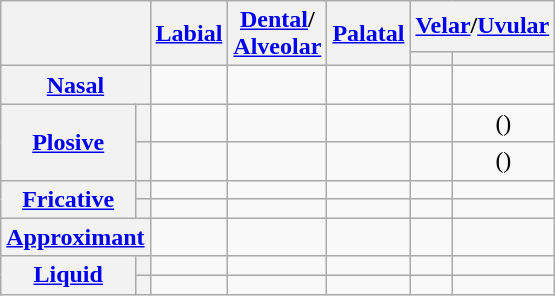<table class="wikitable" style="text-align: center">
<tr>
<th colspan=2 rowspan=2></th>
<th rowspan=2><a href='#'>Labial</a></th>
<th rowspan=2><a href='#'>Dental</a>/<br><a href='#'>Alveolar</a></th>
<th rowspan=2><a href='#'>Palatal</a></th>
<th colspan="2"><a href='#'>Velar</a>/<a href='#'>Uvular</a></th>
</tr>
<tr>
<th></th>
<th></th>
</tr>
<tr>
<th colspan=2><a href='#'>Nasal</a></th>
<td></td>
<td></td>
<td></td>
<td></td>
<td></td>
</tr>
<tr>
<th rowspan=2><a href='#'>Plosive</a></th>
<th></th>
<td></td>
<td></td>
<td></td>
<td></td>
<td>()</td>
</tr>
<tr>
<th></th>
<td></td>
<td></td>
<td></td>
<td></td>
<td>()</td>
</tr>
<tr>
<th rowspan=2><a href='#'>Fricative</a></th>
<th></th>
<td></td>
<td></td>
<td></td>
<td></td>
<td></td>
</tr>
<tr>
<th></th>
<td></td>
<td></td>
<td></td>
<td></td>
<td></td>
</tr>
<tr>
<th colspan=2><a href='#'>Approximant</a></th>
<td></td>
<td></td>
<td></td>
<td></td>
<td></td>
</tr>
<tr>
<th rowspan="2"><a href='#'>Liquid</a></th>
<th></th>
<td></td>
<td></td>
<td></td>
<td></td>
<td></td>
</tr>
<tr>
<th></th>
<td></td>
<td></td>
<td></td>
<td></td>
<td></td>
</tr>
</table>
